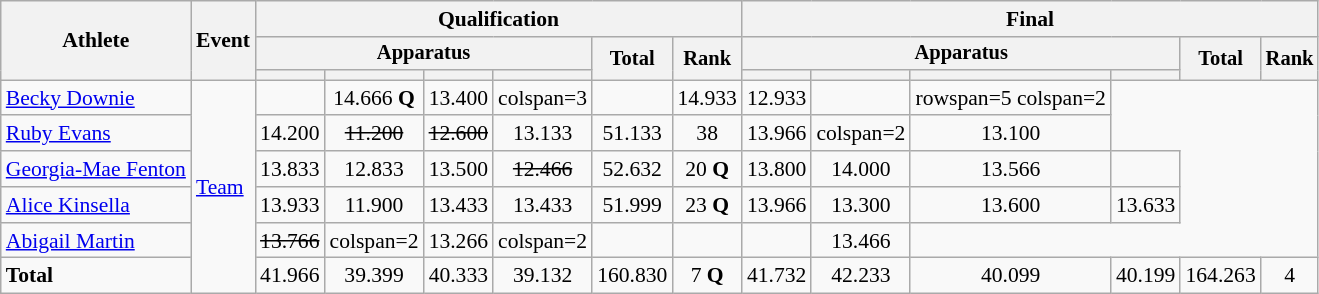<table class=wikitable style=font-size:90%;text-align:center>
<tr>
<th rowspan=3>Athlete</th>
<th rowspan=3>Event</th>
<th colspan=6>Qualification</th>
<th colspan=6>Final</th>
</tr>
<tr style=font-size:95%>
<th colspan=4>Apparatus</th>
<th rowspan=2>Total</th>
<th rowspan=2>Rank</th>
<th colspan=4>Apparatus</th>
<th rowspan=2>Total</th>
<th rowspan=2>Rank</th>
</tr>
<tr style=font-size:95%>
<th></th>
<th></th>
<th></th>
<th></th>
<th></th>
<th></th>
<th></th>
<th></th>
</tr>
<tr>
<td align=left><a href='#'>Becky Downie</a></td>
<td align=left rowspan=6><a href='#'>Team</a></td>
<td></td>
<td>14.666   <strong>Q</strong></td>
<td>13.400</td>
<td>colspan=3 </td>
<td></td>
<td>14.933</td>
<td>12.933</td>
<td></td>
<td>rowspan=5 colspan=2 </td>
</tr>
<tr>
<td align=left><a href='#'>Ruby Evans</a></td>
<td>14.200</td>
<td><s>11.200</s></td>
<td><s>12.600</s></td>
<td>13.133</td>
<td>51.133</td>
<td>38</td>
<td>13.966</td>
<td>colspan=2 </td>
<td>13.100</td>
</tr>
<tr>
<td align=left><a href='#'>Georgia-Mae Fenton</a></td>
<td>13.833</td>
<td>12.833</td>
<td>13.500</td>
<td><s>12.466</s></td>
<td>52.632</td>
<td>20 <strong>Q</strong></td>
<td>13.800</td>
<td>14.000</td>
<td>13.566</td>
<td></td>
</tr>
<tr>
<td align=left><a href='#'>Alice Kinsella</a></td>
<td>13.933</td>
<td>11.900</td>
<td>13.433</td>
<td>13.433</td>
<td>51.999</td>
<td>23 <strong>Q</strong></td>
<td>13.966</td>
<td>13.300</td>
<td>13.600</td>
<td>13.633</td>
</tr>
<tr>
<td align=left><a href='#'>Abigail Martin</a></td>
<td><s>13.766</s></td>
<td>colspan=2 </td>
<td>13.266</td>
<td>colspan=2 </td>
<td></td>
<td></td>
<td></td>
<td>13.466</td>
</tr>
<tr>
<td align=left><strong>Total</strong></td>
<td>41.966</td>
<td>39.399</td>
<td>40.333</td>
<td>39.132</td>
<td>160.830</td>
<td>7 <strong>Q</strong></td>
<td>41.732</td>
<td>42.233</td>
<td>40.099</td>
<td>40.199</td>
<td>164.263</td>
<td>4</td>
</tr>
</table>
